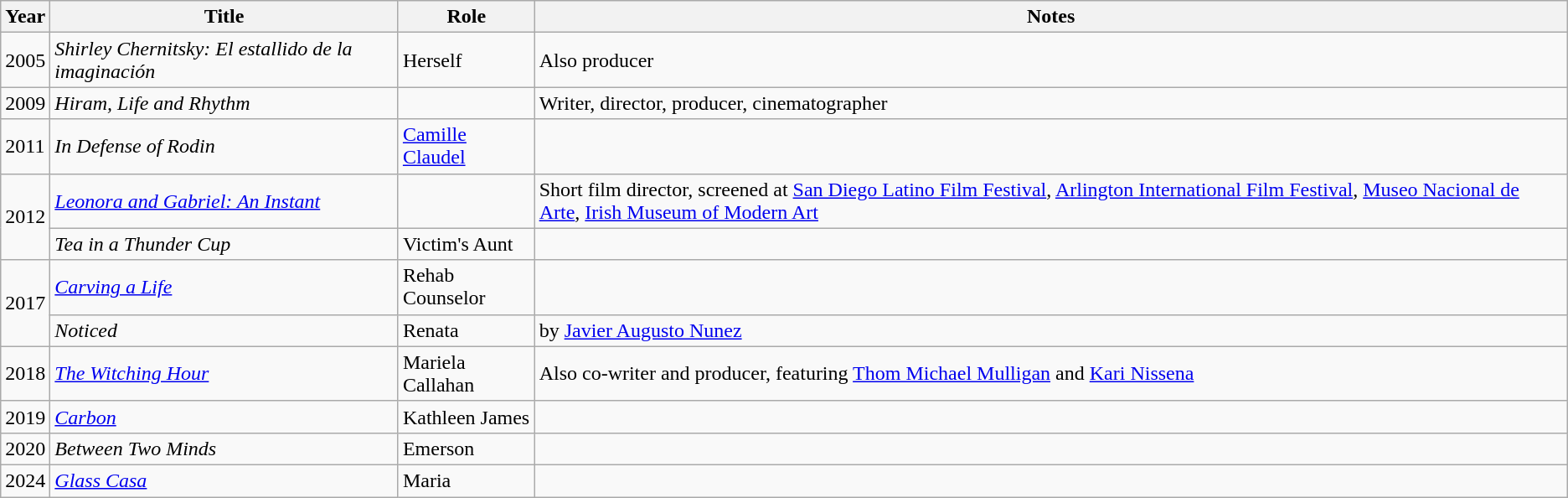<table class="wikitable">
<tr>
<th>Year</th>
<th>Title</th>
<th>Role</th>
<th>Notes</th>
</tr>
<tr>
<td>2005</td>
<td><em>Shirley Chernitsky: El estallido de la imaginación</em></td>
<td>Herself</td>
<td>Also producer</td>
</tr>
<tr>
<td>2009</td>
<td><em>Hiram, Life and Rhythm</em></td>
<td></td>
<td>Writer, director, producer, cinematographer</td>
</tr>
<tr>
<td>2011</td>
<td><em>In Defense of Rodin</em></td>
<td><a href='#'>Camille Claudel</a></td>
<td></td>
</tr>
<tr>
<td rowspan="2">2012</td>
<td><em><a href='#'>Leonora and Gabriel: An Instant</a></em></td>
<td></td>
<td>Short film director, screened at <a href='#'>San Diego Latino Film Festival</a>, <a href='#'>Arlington International Film Festival</a>, <a href='#'>Museo Nacional de Arte</a>, <a href='#'>Irish Museum of Modern Art</a></td>
</tr>
<tr>
<td><em>Tea in a Thunder Cup</em></td>
<td>Victim's Aunt</td>
<td></td>
</tr>
<tr>
<td rowspan="2">2017</td>
<td><em><a href='#'>Carving a Life</a></em></td>
<td>Rehab Counselor</td>
<td></td>
</tr>
<tr>
<td><em>Noticed</em></td>
<td>Renata</td>
<td>by <a href='#'>Javier Augusto Nunez</a></td>
</tr>
<tr>
<td>2018</td>
<td><em><a href='#'>The Witching Hour</a></em></td>
<td>Mariela Callahan</td>
<td>Also co-writer and producer, featuring <a href='#'>Thom Michael Mulligan</a> and <a href='#'>Kari Nissena</a></td>
</tr>
<tr>
<td>2019</td>
<td><a href='#'><em>Carbon</em></a></td>
<td>Kathleen James</td>
<td></td>
</tr>
<tr>
<td>2020</td>
<td><em>Between Two Minds</em></td>
<td>Emerson</td>
<td></td>
</tr>
<tr>
<td>2024</td>
<td><a href='#'><em>Glass Casa</em></a></td>
<td>Maria</td>
<td></td>
</tr>
</table>
